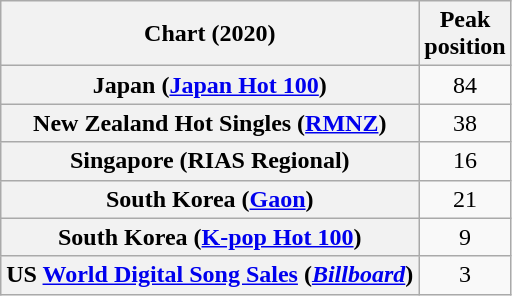<table class="wikitable plainrowheaders sortable">
<tr>
<th scope="col">Chart (2020)</th>
<th scope="col">Peak<br>position</th>
</tr>
<tr>
<th scope="row">Japan (<a href='#'>Japan Hot 100</a>)</th>
<td align="center">84</td>
</tr>
<tr>
<th scope="row">New Zealand Hot Singles (<a href='#'>RMNZ</a>)</th>
<td align="center">38</td>
</tr>
<tr>
<th scope="row">Singapore (RIAS Regional)</th>
<td align="center">16</td>
</tr>
<tr>
<th scope="row">South Korea (<a href='#'>Gaon</a>)</th>
<td align="center">21</td>
</tr>
<tr>
<th scope="row">South Korea (<a href='#'>K-pop Hot 100</a>)</th>
<td align="center">9</td>
</tr>
<tr>
<th scope="row">US <a href='#'>World Digital Song Sales</a> (<em><a href='#'>Billboard</a></em>)</th>
<td align="center">3</td>
</tr>
</table>
